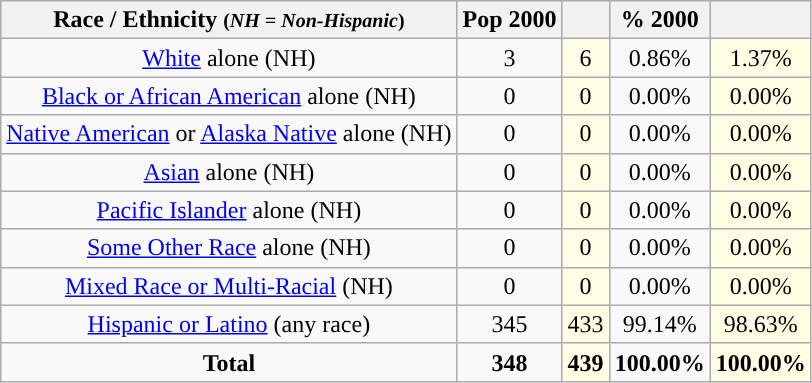<table class="wikitable" style="text-align:center;">
<tr>
<th>Race / Ethnicity <small>(<em>NH = Non-Hispanic</em>)</small></th>
<th>Pop 2000</th>
<th></th>
<th>% 2000</th>
<th></th>
</tr>
<tr>
<td><a href='#'>White</a> alone (NH)</td>
<td>3</td>
<td style='background: #ffffe6;'>6</td>
<td>0.86%</td>
<td style='background: #ffffe6;'>1.37%</td>
</tr>
<tr>
<td><a href='#'>Black or African American</a> alone (NH)</td>
<td>0</td>
<td style='background: #ffffe6;'>0</td>
<td>0.00%</td>
<td style='background: #ffffe6;'>0.00%</td>
</tr>
<tr>
<td><a href='#'>Native American</a> or <a href='#'>Alaska Native</a> alone (NH)</td>
<td>0</td>
<td style='background: #ffffe6;'>0</td>
<td>0.00%</td>
<td style='background: #ffffe6;'>0.00%</td>
</tr>
<tr>
<td><a href='#'>Asian</a> alone (NH)</td>
<td>0</td>
<td style='background: #ffffe6;'>0</td>
<td>0.00%</td>
<td style='background: #ffffe6;'>0.00%</td>
</tr>
<tr>
<td><a href='#'>Pacific Islander</a> alone (NH)</td>
<td>0</td>
<td style='background: #ffffe6;'>0</td>
<td>0.00%</td>
<td style='background: #ffffe6;'>0.00%</td>
</tr>
<tr>
<td><a href='#'>Some Other Race</a> alone (NH)</td>
<td>0</td>
<td style='background: #ffffe6;'>0</td>
<td>0.00%</td>
<td style='background: #ffffe6;'>0.00%</td>
</tr>
<tr>
<td><a href='#'>Mixed Race or Multi-Racial</a> (NH)</td>
<td>0</td>
<td style='background: #ffffe6;'>0</td>
<td>0.00%</td>
<td style='background: #ffffe6;'>0.00%</td>
</tr>
<tr>
<td><a href='#'>Hispanic or Latino</a> (any race)</td>
<td>345</td>
<td style='background: #ffffe6;'>433</td>
<td>99.14%</td>
<td style='background: #ffffe6;'>98.63%</td>
</tr>
<tr>
<td><strong>Total</strong></td>
<td><strong>348</strong></td>
<td style='background: #ffffe6;'><strong>439</strong></td>
<td><strong>100.00%</strong></td>
<td style='background: #ffffe6;'><strong>100.00%</strong></td>
</tr>
</table>
